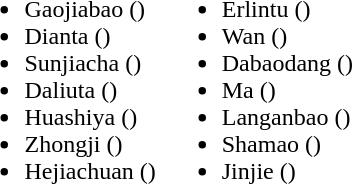<table>
<tr>
<td valign="top"><br><ul><li>Gaojiabao ()</li><li>Dianta  ()</li><li>Sunjiacha ()</li><li>Daliuta ()</li><li>Huashiya ()</li><li>Zhongji ()</li><li>Hejiachuan ()</li></ul></td>
<td valign="top"><br><ul><li>Erlintu  ()</li><li>Wan ()</li><li>Dabaodang ()</li><li>Ma ()</li><li>Langanbao ()</li><li>Shamao  ()</li><li>Jinjie ()</li></ul></td>
</tr>
</table>
